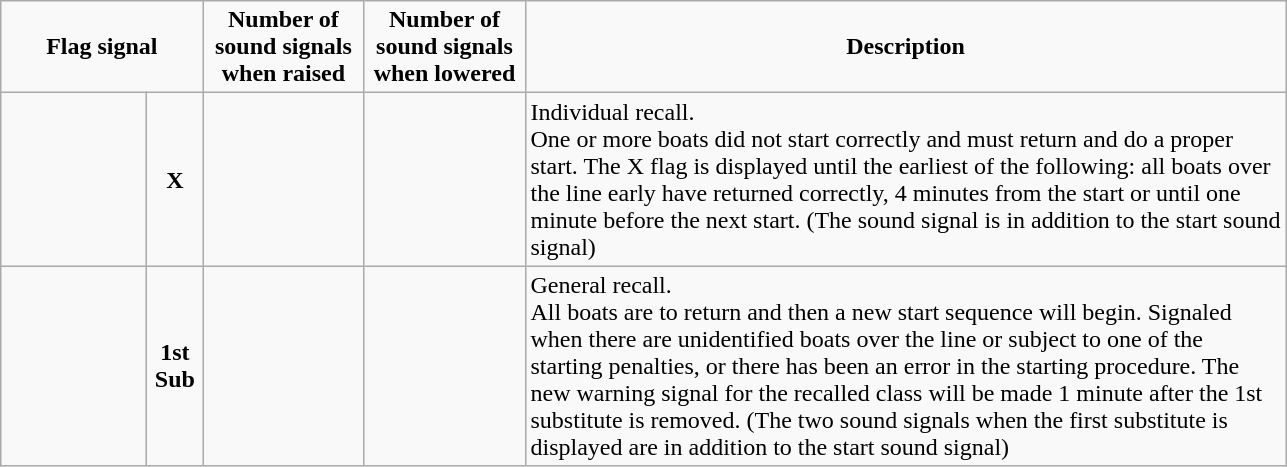<table class="wikitable">
<tr style="text-align: center; font-weight: bold;">
<td colspan="2" width="120px">Flag signal</td>
<td width="100px">Number of sound signals when raised</td>
<td width="100px">Number of sound signals when lowered</td>
<td width="500px">Description</td>
</tr>
<tr>
<td width="90px"></td>
<td width="30px" align="center"><strong>X</strong></td>
<td></td>
<td></td>
<td>Individual recall.<br>One or more boats did not start correctly and must return and do a proper start.  The X flag is displayed until the earliest of the following: all boats over the line early have returned correctly,  4 minutes from the start or until one minute before the next start.  (The sound signal is in addition to the start sound signal)</td>
</tr>
<tr>
<td></td>
<td align="center"><strong>1st Sub</strong></td>
<td> </td>
<td></td>
<td>General recall.<br>All boats are to return and then a new start sequence will begin.  Signaled when there are unidentified boats over the line or subject to one of the starting penalties, or there has been an error in the starting procedure. The new warning signal for the recalled class will be made 1 minute after the 1st substitute is removed. (The two sound signals when the first substitute is displayed are in addition to the start sound signal)</td>
</tr>
</table>
